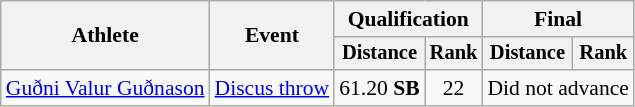<table class="wikitable" style="font-size:90%">
<tr>
<th rowspan=2>Athlete</th>
<th rowspan=2>Event</th>
<th colspan=2>Qualification</th>
<th colspan=2>Final</th>
</tr>
<tr style="font-size:95%">
<th>Distance</th>
<th>Rank</th>
<th>Distance</th>
<th>Rank</th>
</tr>
<tr align="center">
<td align=left><a href='#'>Guðni Valur Guðnason</a></td>
<td style="text-align:left;"><a href='#'>Discus throw</a></td>
<td>61.20 <strong>SB</strong></td>
<td>22</td>
<td colspan="2">Did not advance</td>
</tr>
</table>
